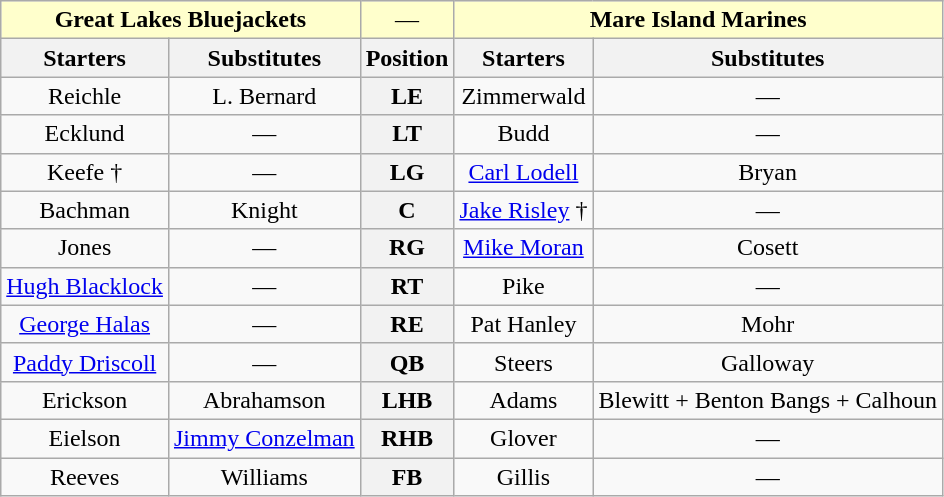<table class="wikitable" style="text-align:center">
<tr style="background:#ffc">
<td colspan="2"><strong>Great Lakes Bluejackets</strong></td>
<td colspan="1">—</td>
<td colspan="2"><strong>Mare Island Marines</strong></td>
</tr>
<tr>
<th>Starters</th>
<th>Substitutes</th>
<th>Position</th>
<th>Starters</th>
<th>Substitutes</th>
</tr>
<tr>
<td>Reichle</td>
<td>L. Bernard</td>
<th>LE</th>
<td>Zimmerwald</td>
<td>—</td>
</tr>
<tr>
<td>Ecklund</td>
<td>—</td>
<th>LT</th>
<td>Budd</td>
<td>—</td>
</tr>
<tr>
<td>Keefe †</td>
<td>—</td>
<th>LG</th>
<td><a href='#'>Carl Lodell</a></td>
<td>Bryan</td>
</tr>
<tr>
<td>Bachman</td>
<td>Knight</td>
<th>C</th>
<td><a href='#'>Jake Risley</a> †</td>
<td>—</td>
</tr>
<tr>
<td>Jones</td>
<td>—</td>
<th>RG</th>
<td><a href='#'>Mike Moran</a></td>
<td>Cosett</td>
</tr>
<tr>
<td><a href='#'>Hugh Blacklock</a></td>
<td>—</td>
<th>RT</th>
<td>Pike</td>
<td>—</td>
</tr>
<tr>
<td><a href='#'>George Halas</a></td>
<td>—</td>
<th>RE</th>
<td>Pat Hanley</td>
<td>Mohr</td>
</tr>
<tr>
<td><a href='#'>Paddy Driscoll</a></td>
<td>—</td>
<th>QB</th>
<td>Steers</td>
<td>Galloway</td>
</tr>
<tr>
<td>Erickson</td>
<td>Abrahamson</td>
<th>LHB</th>
<td>Adams</td>
<td>Blewitt + Benton Bangs + Calhoun</td>
</tr>
<tr>
<td>Eielson</td>
<td><a href='#'>Jimmy Conzelman</a></td>
<th>RHB</th>
<td>Glover</td>
<td>—</td>
</tr>
<tr>
<td>Reeves</td>
<td>Williams</td>
<th>FB</th>
<td>Gillis</td>
<td>—</td>
</tr>
</table>
